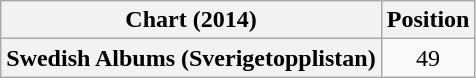<table class="wikitable plainrowheaders" style="text-align:center">
<tr>
<th scope="col">Chart (2014)</th>
<th scope="col">Position</th>
</tr>
<tr>
<th scope="row">Swedish Albums (Sverigetopplistan)</th>
<td>49</td>
</tr>
</table>
